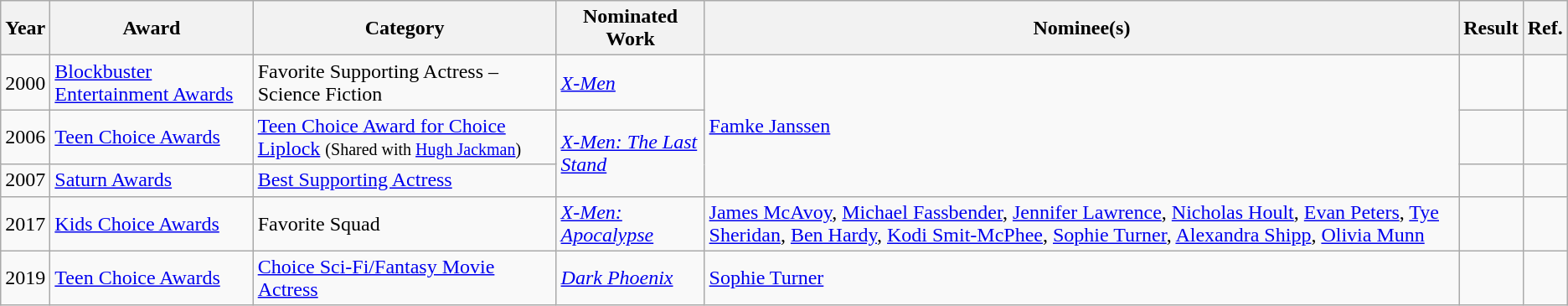<table class="wikitable">
<tr>
<th>Year</th>
<th>Award</th>
<th>Category</th>
<th>Nominated Work</th>
<th>Nominee(s)</th>
<th>Result</th>
<th>Ref.</th>
</tr>
<tr>
<td>2000</td>
<td><a href='#'>Blockbuster Entertainment Awards</a></td>
<td>Favorite Supporting Actress – Science Fiction</td>
<td><em><a href='#'>X-Men</a></em></td>
<td rowspan="3"><a href='#'>Famke Janssen</a></td>
<td></td>
<td style="text-align:center;"></td>
</tr>
<tr>
<td>2006</td>
<td><a href='#'>Teen Choice Awards</a></td>
<td><a href='#'>Teen Choice Award for Choice Liplock</a> <small>(Shared with <a href='#'>Hugh Jackman</a>)</small></td>
<td rowspan="2"><em><a href='#'>X-Men: The Last Stand</a></em></td>
<td></td>
<td style="text-align:center;"></td>
</tr>
<tr>
<td>2007</td>
<td><a href='#'>Saturn Awards</a></td>
<td><a href='#'>Best Supporting Actress</a></td>
<td></td>
<td style="text-align:center;"></td>
</tr>
<tr>
<td>2017</td>
<td><a href='#'>Kids Choice Awards</a></td>
<td>Favorite Squad</td>
<td><em><a href='#'>X-Men: Apocalypse</a></em></td>
<td rowspan="1"><a href='#'>James McAvoy</a>, <a href='#'>Michael Fassbender</a>, <a href='#'>Jennifer Lawrence</a>, <a href='#'>Nicholas Hoult</a>, <a href='#'>Evan Peters</a>, <a href='#'>Tye Sheridan</a>, <a href='#'>Ben Hardy</a>, <a href='#'>Kodi Smit-McPhee</a>, <a href='#'>Sophie Turner</a>, <a href='#'>Alexandra Shipp</a>, <a href='#'>Olivia Munn</a></td>
<td></td>
<td style="text-align:center;"></td>
</tr>
<tr>
<td>2019</td>
<td><a href='#'>Teen Choice Awards</a></td>
<td><a href='#'>Choice Sci-Fi/Fantasy Movie Actress</a></td>
<td><em><a href='#'>Dark Phoenix</a></em></td>
<td rowspan="1"><a href='#'>Sophie Turner</a></td>
<td></td>
<td style="text-align:center;"></td>
</tr>
</table>
